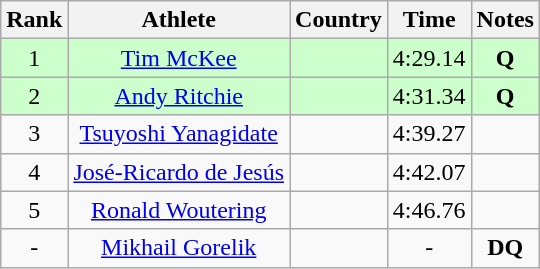<table class="wikitable sortable" style="text-align:center">
<tr>
<th>Rank</th>
<th>Athlete</th>
<th>Country</th>
<th>Time</th>
<th>Notes</th>
</tr>
<tr bgcolor=ccffcc>
<td>1</td>
<td><a href='#'>Tim McKee</a></td>
<td align=left></td>
<td>4:29.14</td>
<td><strong>Q </strong></td>
</tr>
<tr bgcolor=ccffcc>
<td>2</td>
<td><a href='#'>Andy Ritchie</a></td>
<td align=left></td>
<td>4:31.34</td>
<td><strong>Q </strong></td>
</tr>
<tr>
<td>3</td>
<td><a href='#'>Tsuyoshi Yanagidate</a></td>
<td align=left></td>
<td>4:39.27</td>
<td><strong> </strong></td>
</tr>
<tr>
<td>4</td>
<td><a href='#'>José-Ricardo de Jesús</a></td>
<td align=left></td>
<td>4:42.07</td>
<td><strong> </strong></td>
</tr>
<tr>
<td>5</td>
<td><a href='#'>Ronald Woutering</a></td>
<td align=left></td>
<td>4:46.76</td>
<td><strong> </strong></td>
</tr>
<tr>
<td>-</td>
<td><a href='#'>Mikhail Gorelik</a></td>
<td align=left></td>
<td>-</td>
<td><strong>DQ </strong></td>
</tr>
</table>
